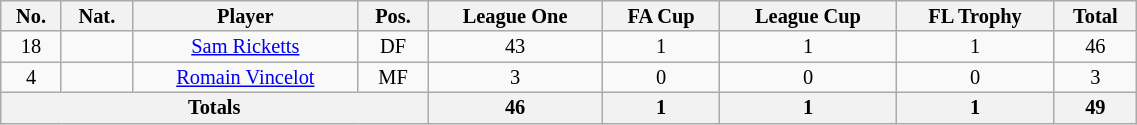<table class="wikitable sortable alternance" style="font-size:85%; text-align:center; line-height:14px; width:60%;">
<tr>
<th>No.</th>
<th>Nat.</th>
<th>Player</th>
<th>Pos.</th>
<th>League One</th>
<th>FA Cup</th>
<th>League Cup</th>
<th>FL Trophy</th>
<th>Total</th>
</tr>
<tr>
<td>18</td>
<td></td>
<td><a href='#'>Sam Ricketts</a></td>
<td>DF</td>
<td>43</td>
<td>1</td>
<td>1</td>
<td>1</td>
<td>46</td>
</tr>
<tr>
<td>4</td>
<td></td>
<td><a href='#'>Romain Vincelot</a></td>
<td>MF</td>
<td>3</td>
<td>0</td>
<td>0</td>
<td>0</td>
<td>3</td>
</tr>
<tr class="sortbottom">
<th colspan="4">Totals</th>
<th>46</th>
<th>1</th>
<th>1</th>
<th>1</th>
<th>49</th>
</tr>
</table>
